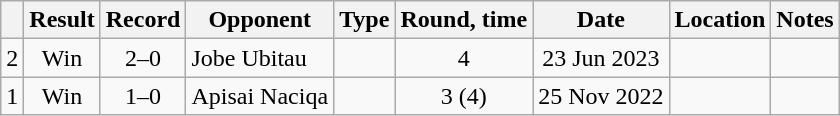<table class="wikitable" style="text-align:center">
<tr>
<th></th>
<th>Result</th>
<th>Record</th>
<th>Opponent</th>
<th>Type</th>
<th>Round, time</th>
<th>Date</th>
<th>Location</th>
<th>Notes</th>
</tr>
<tr>
<td>2</td>
<td>Win</td>
<td>2–0</td>
<td style="text-align:left;">Jobe Ubitau</td>
<td></td>
<td>4</td>
<td>23 Jun 2023</td>
<td style="text-align:left;"></td>
<td></td>
</tr>
<tr>
<td>1</td>
<td>Win</td>
<td>1–0</td>
<td style="text-align:left;">Apisai Naciqa</td>
<td></td>
<td>3 (4)</td>
<td>25 Nov 2022</td>
<td style="text-align:left;"></td>
<td></td>
</tr>
</table>
